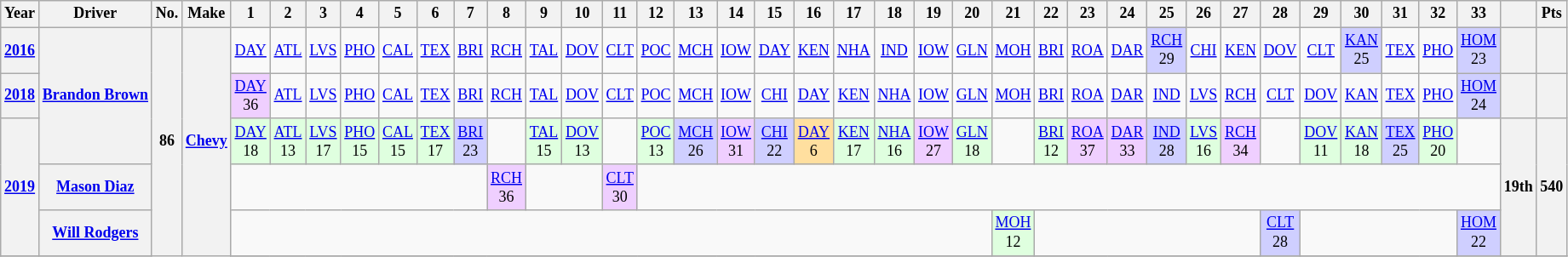<table class="wikitable" style="text-align:center; font-size:75%">
<tr>
<th>Year</th>
<th>Driver</th>
<th>No.</th>
<th>Make</th>
<th>1</th>
<th>2</th>
<th>3</th>
<th>4</th>
<th>5</th>
<th>6</th>
<th>7</th>
<th>8</th>
<th>9</th>
<th>10</th>
<th>11</th>
<th>12</th>
<th>13</th>
<th>14</th>
<th>15</th>
<th>16</th>
<th>17</th>
<th>18</th>
<th>19</th>
<th>20</th>
<th>21</th>
<th>22</th>
<th>23</th>
<th>24</th>
<th>25</th>
<th>26</th>
<th>27</th>
<th>28</th>
<th>29</th>
<th>30</th>
<th>31</th>
<th>32</th>
<th>33</th>
<th></th>
<th>Pts</th>
</tr>
<tr>
<th><a href='#'>2016</a></th>
<th Rowspan=3><a href='#'>Brandon Brown</a></th>
<th rowspan="6">86</th>
<th rowspan="6"><a href='#'>Chevy</a></th>
<td><a href='#'>DAY</a></td>
<td><a href='#'>ATL</a></td>
<td><a href='#'>LVS</a></td>
<td><a href='#'>PHO</a></td>
<td><a href='#'>CAL</a></td>
<td><a href='#'>TEX</a></td>
<td><a href='#'>BRI</a></td>
<td><a href='#'>RCH</a></td>
<td><a href='#'>TAL</a></td>
<td><a href='#'>DOV</a></td>
<td><a href='#'>CLT</a></td>
<td><a href='#'>POC</a></td>
<td><a href='#'>MCH</a></td>
<td><a href='#'>IOW</a></td>
<td><a href='#'>DAY</a></td>
<td><a href='#'>KEN</a></td>
<td><a href='#'>NHA</a></td>
<td><a href='#'>IND</a></td>
<td><a href='#'>IOW</a></td>
<td><a href='#'>GLN</a></td>
<td><a href='#'>MOH</a></td>
<td><a href='#'>BRI</a></td>
<td><a href='#'>ROA</a></td>
<td><a href='#'>DAR</a></td>
<td style="background:#CFCFFF;"><a href='#'>RCH</a><br>29</td>
<td><a href='#'>CHI</a></td>
<td><a href='#'>KEN</a></td>
<td><a href='#'>DOV</a></td>
<td><a href='#'>CLT</a></td>
<td style="background:#CFCFFF;"><a href='#'>KAN</a><br>25</td>
<td><a href='#'>TEX</a></td>
<td><a href='#'>PHO</a></td>
<td style="background:#CFCFFF;"><a href='#'>HOM</a><br>23</td>
<th></th>
<th></th>
</tr>
<tr>
<th><a href='#'>2018</a></th>
<td style="background:#EFCFFF;"><a href='#'>DAY</a><br>36</td>
<td><a href='#'>ATL</a></td>
<td><a href='#'>LVS</a></td>
<td><a href='#'>PHO</a></td>
<td><a href='#'>CAL</a></td>
<td><a href='#'>TEX</a></td>
<td><a href='#'>BRI</a></td>
<td><a href='#'>RCH</a></td>
<td><a href='#'>TAL</a></td>
<td><a href='#'>DOV</a></td>
<td><a href='#'>CLT</a></td>
<td><a href='#'>POC</a></td>
<td><a href='#'>MCH</a></td>
<td><a href='#'>IOW</a></td>
<td><a href='#'>CHI</a></td>
<td><a href='#'>DAY</a></td>
<td><a href='#'>KEN</a></td>
<td><a href='#'>NHA</a></td>
<td><a href='#'>IOW</a></td>
<td><a href='#'>GLN</a></td>
<td><a href='#'>MOH</a></td>
<td><a href='#'>BRI</a></td>
<td><a href='#'>ROA</a></td>
<td><a href='#'>DAR</a></td>
<td><a href='#'>IND</a></td>
<td><a href='#'>LVS</a></td>
<td><a href='#'>RCH</a></td>
<td><a href='#'>CLT</a></td>
<td><a href='#'>DOV</a></td>
<td><a href='#'>KAN</a></td>
<td><a href='#'>TEX</a></td>
<td><a href='#'>PHO</a></td>
<td style="background:#CFCFFF;"><a href='#'>HOM</a><br>24</td>
<th></th>
<th></th>
</tr>
<tr>
<th rowspan=3><a href='#'>2019</a></th>
<td style="background:#DFFFDF;"><a href='#'>DAY</a><br>18</td>
<td style="background:#DFFFDF;"><a href='#'>ATL</a><br>13</td>
<td style="background:#DFFFDF;"><a href='#'>LVS</a><br>17</td>
<td style="background:#DFFFDF;"><a href='#'>PHO</a><br>15</td>
<td style="background:#DFFFDF;"><a href='#'>CAL</a><br>15</td>
<td style="background:#DFFFDF;"><a href='#'>TEX</a><br>17</td>
<td style="background:#CFCFFF;"><a href='#'>BRI</a><br>23</td>
<td></td>
<td style="background:#DFFFDF;"><a href='#'>TAL</a><br>15</td>
<td style="background:#DFFFDF;"><a href='#'>DOV</a><br>13</td>
<td></td>
<td style="background:#DFFFDF;"><a href='#'>POC</a><br>13</td>
<td style="background:#CFCFFF;"><a href='#'>MCH</a><br>26</td>
<td style="background:#EFCFFF;"><a href='#'>IOW</a><br>31</td>
<td style="background:#CFCFFF;"><a href='#'>CHI</a><br>22</td>
<td style="background:#FFDF9F;"><a href='#'>DAY</a><br>6</td>
<td style="background:#DFFFDF;"><a href='#'>KEN</a><br>17</td>
<td style="background:#DFFFDF;"><a href='#'>NHA</a><br>16</td>
<td style="background:#EFCFFF;"><a href='#'>IOW</a><br>27</td>
<td style="background:#DFFFDF;"><a href='#'>GLN</a><br>18</td>
<td></td>
<td style="background:#DFFFDF;"><a href='#'>BRI</a><br>12</td>
<td style="background:#EFCFFF;"><a href='#'>ROA</a><br>37</td>
<td style="background:#EFCFFF;"><a href='#'>DAR</a><br>33</td>
<td style="background:#CFCFFF;"><a href='#'>IND</a><br>28</td>
<td style="background:#DFFFDF;"><a href='#'>LVS</a><br>16</td>
<td style="background:#EFCFFF;"><a href='#'>RCH</a><br>34</td>
<td></td>
<td style="background:#DFFFDF;"><a href='#'>DOV</a><br>11</td>
<td style="background:#DFFFDF;"><a href='#'>KAN</a><br>18</td>
<td style="background:#CFCFFF;"><a href='#'>TEX</a><br>25</td>
<td style="background:#DFFFDF;"><a href='#'>PHO</a><br>20</td>
<td></td>
<th rowspan=3>19th</th>
<th rowspan=3>540</th>
</tr>
<tr>
<th><a href='#'>Mason Diaz</a></th>
<td colspan=7></td>
<td style="background:#EFCFFF;"><a href='#'>RCH</a><br>36</td>
<td colspan=2></td>
<td style="background:#EFCFFF;"><a href='#'>CLT</a><br>30</td>
<td colspan=22></td>
</tr>
<tr>
<th><a href='#'>Will Rodgers</a></th>
<td colspan=20></td>
<td style="background:#DFFFDF;"><a href='#'>MOH</a><br>12</td>
<td colspan=6></td>
<td style="background:#CFCFFF;"><a href='#'>CLT</a><br>28</td>
<td colspan=4></td>
<td style="background:#CFCFFF;"><a href='#'>HOM</a><br>22</td>
</tr>
<tr>
</tr>
</table>
